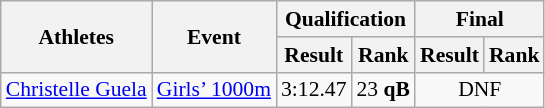<table class="wikitable" border="1" style="font-size:90%">
<tr>
<th rowspan=2>Athletes</th>
<th rowspan=2>Event</th>
<th colspan=2>Qualification</th>
<th colspan=2>Final</th>
</tr>
<tr>
<th>Result</th>
<th>Rank</th>
<th>Result</th>
<th>Rank</th>
</tr>
<tr>
<td><a href='#'>Christelle Guela</a></td>
<td><a href='#'>Girls’ 1000m</a></td>
<td align=center>3:12.47</td>
<td align=center>23 <strong>qB</strong></td>
<td align=center colspan=2>DNF</td>
</tr>
</table>
